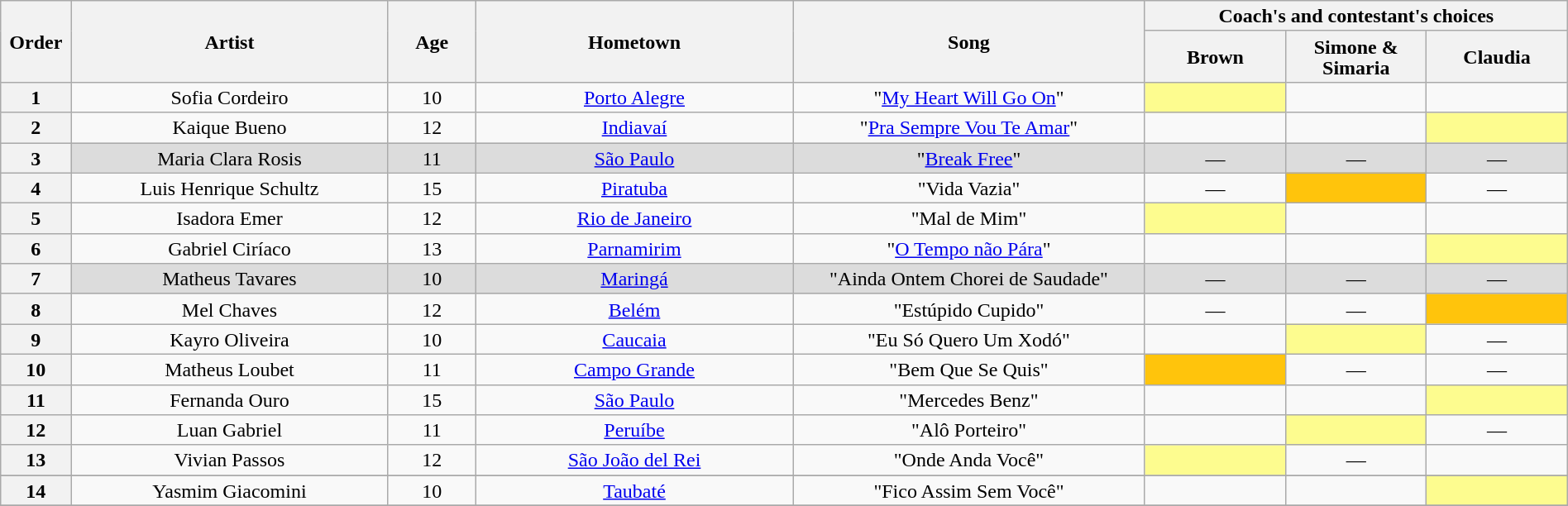<table class="wikitable" style="text-align:center; line-height:17px; width:100%;">
<tr>
<th scope="col" rowspan=2 width="04%">Order</th>
<th scope="col" rowspan=2 width="18%">Artist</th>
<th scope="col" rowspan=2 width="05%">Age</th>
<th scope="col" rowspan=2 width="18%">Hometown</th>
<th scope="col" rowspan=2 width="20%">Song</th>
<th scope="col" colspan=3 width="24%">Coach's and contestant's choices</th>
</tr>
<tr>
<th width="08%">Brown</th>
<th width="08%">Simone & Simaria</th>
<th width="08%">Claudia</th>
</tr>
<tr>
<th>1</th>
<td>Sofia Cordeiro</td>
<td>10</td>
<td><a href='#'>Porto Alegre</a></td>
<td>"<a href='#'>My Heart Will Go On</a>"</td>
<td bgcolor=FDFC8F><strong></strong></td>
<td><strong></strong></td>
<td><strong></strong></td>
</tr>
<tr>
<th>2</th>
<td>Kaique Bueno</td>
<td>12</td>
<td><a href='#'>Indiavaí</a></td>
<td>"<a href='#'>Pra Sempre Vou Te Amar</a>"</td>
<td><strong></strong></td>
<td><strong></strong></td>
<td bgcolor=FDFC8F><strong></strong></td>
</tr>
<tr bgcolor=DCDCDC>
<th>3</th>
<td>Maria Clara Rosis</td>
<td>11</td>
<td><a href='#'>São Paulo</a></td>
<td>"<a href='#'>Break Free</a>"</td>
<td>—</td>
<td>—</td>
<td>—</td>
</tr>
<tr>
<th>4</th>
<td>Luis Henrique Schultz</td>
<td>15</td>
<td><a href='#'>Piratuba</a></td>
<td>"Vida Vazia"</td>
<td>—</td>
<td bgcolor=FFC40C><strong></strong></td>
<td>—</td>
</tr>
<tr>
<th>5</th>
<td>Isadora Emer</td>
<td>12</td>
<td><a href='#'>Rio de Janeiro</a></td>
<td>"Mal de Mim"</td>
<td bgcolor=FDFC8F><strong></strong></td>
<td><strong></strong></td>
<td><strong></strong></td>
</tr>
<tr>
<th>6</th>
<td>Gabriel Ciríaco</td>
<td>13</td>
<td><a href='#'>Parnamirim</a></td>
<td>"<a href='#'>O Tempo não Pára</a>"</td>
<td><strong></strong></td>
<td><strong></strong></td>
<td bgcolor=FDFC8F><strong></strong></td>
</tr>
<tr bgcolor=DCDCDC>
<th>7</th>
<td>Matheus Tavares</td>
<td>10</td>
<td><a href='#'>Maringá</a></td>
<td>"Ainda Ontem Chorei de Saudade"</td>
<td>—</td>
<td>—</td>
<td>—</td>
</tr>
<tr>
<th>8</th>
<td>Mel Chaves</td>
<td>12</td>
<td><a href='#'>Belém</a></td>
<td>"Estúpido Cupido"</td>
<td>—</td>
<td>—</td>
<td bgcolor=FFC40C><strong></strong></td>
</tr>
<tr>
<th>9</th>
<td>Kayro Oliveira</td>
<td>10</td>
<td><a href='#'>Caucaia</a></td>
<td>"Eu Só Quero Um Xodó"</td>
<td><strong></strong></td>
<td bgcolor=FDFC8F><strong></strong></td>
<td>—</td>
</tr>
<tr>
<th>10</th>
<td>Matheus Loubet</td>
<td>11</td>
<td><a href='#'>Campo Grande</a></td>
<td>"Bem Que Se Quis"</td>
<td bgcolor=FFC40C><strong></strong></td>
<td>—</td>
<td>—</td>
</tr>
<tr>
<th>11</th>
<td>Fernanda Ouro</td>
<td>15</td>
<td><a href='#'>São Paulo</a></td>
<td>"Mercedes Benz"</td>
<td><strong></strong></td>
<td><strong></strong></td>
<td bgcolor=FDFC8F><strong></strong></td>
</tr>
<tr>
<th>12</th>
<td>Luan Gabriel</td>
<td>11</td>
<td><a href='#'>Peruíbe</a></td>
<td>"Alô Porteiro"</td>
<td><strong></strong></td>
<td bgcolor=FDFC8F><strong></strong></td>
<td>—</td>
</tr>
<tr>
<th>13</th>
<td>Vivian Passos</td>
<td>12</td>
<td><a href='#'>São João del Rei</a></td>
<td>"Onde Anda Você"</td>
<td bgcolor=FDFC8F><strong></strong></td>
<td>—</td>
<td><strong></strong></td>
</tr>
<tr>
</tr>
<tr>
<th>14</th>
<td>Yasmim Giacomini</td>
<td>10</td>
<td><a href='#'>Taubaté</a></td>
<td>"Fico Assim Sem Você"</td>
<td><strong></strong></td>
<td><strong></strong></td>
<td bgcolor=FDFC8F><strong></strong></td>
</tr>
<tr>
</tr>
</table>
